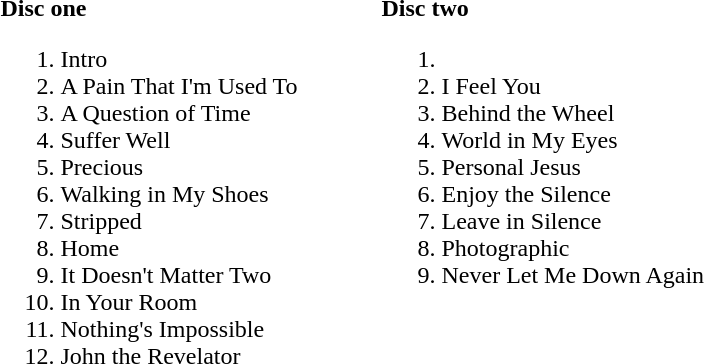<table ->
<tr>
<td width=250 valign=top><br><strong>Disc one</strong><ol><li>Intro</li><li>A Pain That I'm Used To</li><li>A Question of Time</li><li>Suffer Well</li><li>Precious</li><li>Walking in My Shoes</li><li>Stripped</li><li>Home</li><li>It Doesn't Matter Two</li><li>In Your Room</li><li>Nothing's Impossible</li><li>John the Revelator</li></ol></td>
<td width=250 valign=top><br><strong>Disc two</strong><ol><li><li>I Feel You</li><li>Behind the Wheel</li><li>World in My Eyes</li><li>Personal Jesus</li><li>Enjoy the Silence</li><li>Leave in Silence</li><li>Photographic</li><li>Never Let Me Down Again</li></ol></td>
</tr>
</table>
